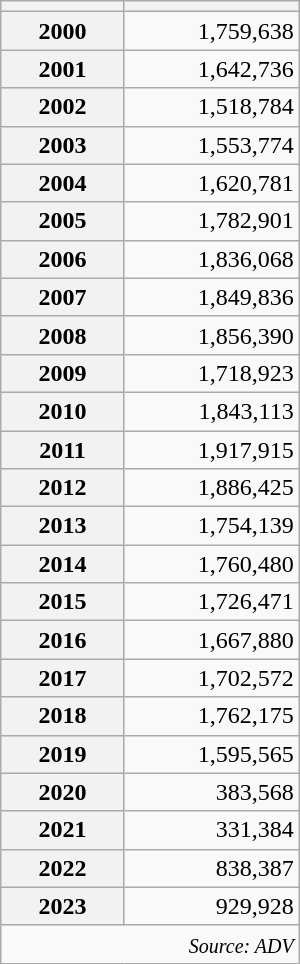<table class="wikitable" style="text-align: right; width:200px;" align="center">
<tr>
<th style="width:75px"></th>
<th></th>
</tr>
<tr>
<th>2000</th>
<td>1,759,638</td>
</tr>
<tr>
<th>2001</th>
<td> 1,642,736</td>
</tr>
<tr>
<th>2002</th>
<td> 1,518,784</td>
</tr>
<tr>
<th>2003</th>
<td> 1,553,774</td>
</tr>
<tr>
<th>2004</th>
<td> 1,620,781</td>
</tr>
<tr>
<th>2005</th>
<td> 1,782,901</td>
</tr>
<tr>
<th>2006</th>
<td> 1,836,068</td>
</tr>
<tr>
<th>2007</th>
<td> 1,849,836</td>
</tr>
<tr>
<th>2008</th>
<td> 1,856,390</td>
</tr>
<tr>
<th>2009</th>
<td> 1,718,923</td>
</tr>
<tr>
<th>2010</th>
<td> 1,843,113</td>
</tr>
<tr>
<th>2011</th>
<td> 1,917,915</td>
</tr>
<tr>
<th>2012</th>
<td> 1,886,425</td>
</tr>
<tr>
<th>2013</th>
<td> 1,754,139</td>
</tr>
<tr>
<th>2014</th>
<td> 1,760,480</td>
</tr>
<tr>
<th>2015</th>
<td> 1,726,471</td>
</tr>
<tr>
<th>2016</th>
<td> 1,667,880</td>
</tr>
<tr>
<th>2017</th>
<td> 1,702,572</td>
</tr>
<tr>
<th>2018</th>
<td> 1,762,175</td>
</tr>
<tr>
<th>2019</th>
<td> 1,595,565</td>
</tr>
<tr>
<th>2020</th>
<td> 383,568</td>
</tr>
<tr>
<th>2021</th>
<td> 331,384</td>
</tr>
<tr>
<th>2022</th>
<td> 838,387</td>
</tr>
<tr>
<th>2023</th>
<td> 929,928</td>
</tr>
<tr>
<td colspan=5 align="right"><small><em>Source: ADV</em></small></td>
</tr>
</table>
